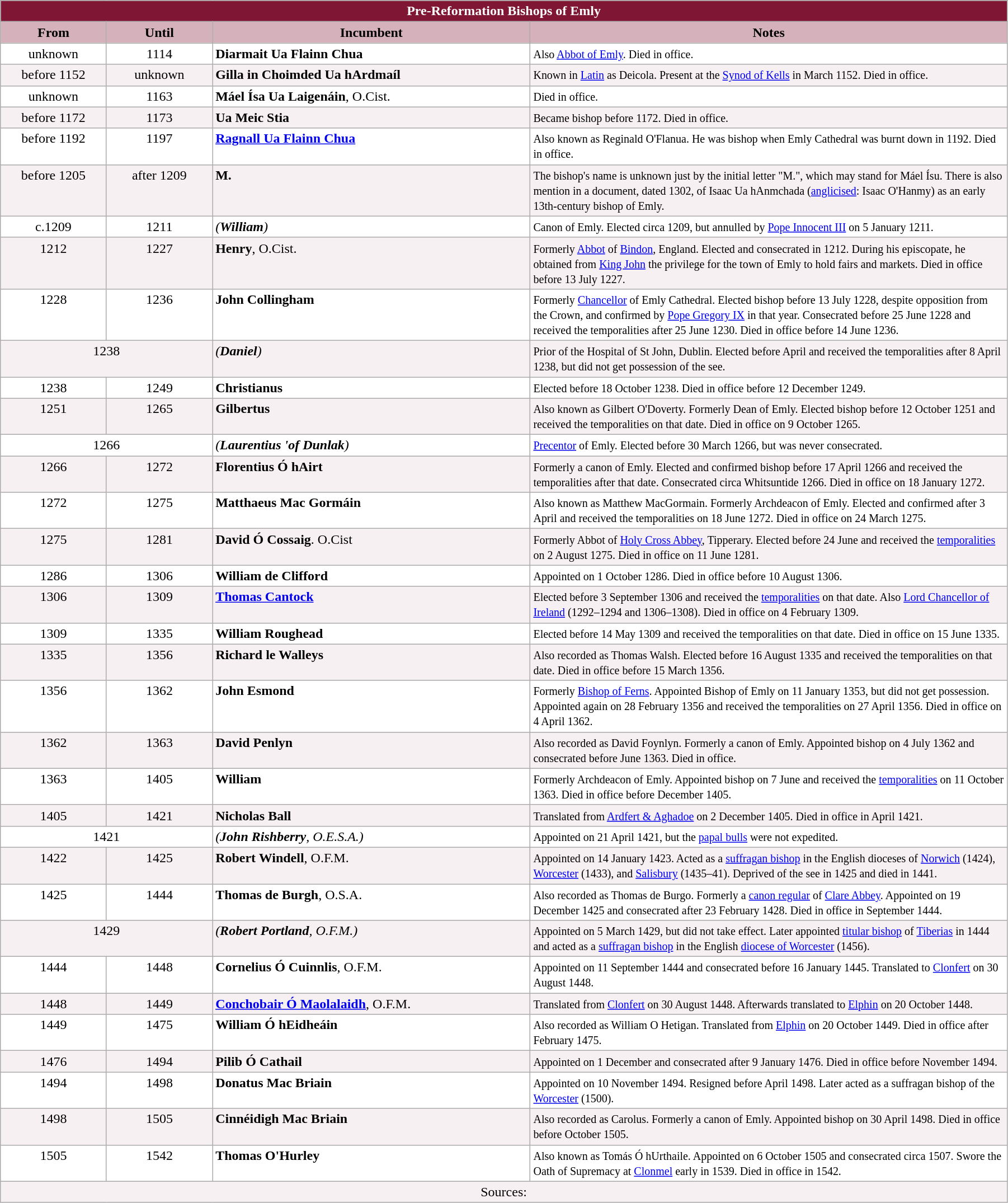<table class="wikitable" style="width:95%;" border="1" cellpadding="2">
<tr>
<th colspan="4" style="background-color: #7F1734; color: white;">Pre-Reformation Bishops of Emly</th>
</tr>
<tr valign=top>
<th style="background-color:#D4B1BB" width="10%">From</th>
<th style="background-color:#D4B1BB" width="10%">Until</th>
<th style="background-color:#D4B1BB" width="30%">Incumbent</th>
<th style="background-color:#D4B1BB" width="45%">Notes</th>
</tr>
<tr valign=top bgcolor="white">
<td align=center>unknown</td>
<td align=center>1114</td>
<td><strong>Diarmait Ua Flainn Chua</strong></td>
<td><small>Also <a href='#'>Abbot of Emly</a>. Died in office.</small></td>
</tr>
<tr valign=top bgcolor="#F7F0F2">
<td align=center>before 1152</td>
<td align=center>unknown</td>
<td><strong>Gilla in Choimded Ua hArdmaíl</strong></td>
<td><small>Known in <a href='#'>Latin</a> as Deicola. Present at the <a href='#'>Synod of Kells</a> in March 1152. Died in office.</small></td>
</tr>
<tr valign=top bgcolor="white">
<td align=center>unknown</td>
<td align=center>1163</td>
<td><strong>Máel Ísa Ua Laigenáin</strong>, O.Cist.</td>
<td><small>Died in office.</small></td>
</tr>
<tr valign=top bgcolor="#F7F0F2">
<td align=center>before 1172</td>
<td align=center>1173</td>
<td><strong>Ua Meic Stia</strong></td>
<td><small>Became bishop before 1172. Died in office.</small></td>
</tr>
<tr valign=top bgcolor="white">
<td align=center>before 1192</td>
<td align=center>1197</td>
<td><strong><a href='#'>Ragnall Ua Flainn Chua</a></strong></td>
<td><small>Also known as Reginald O'Flanua. He was bishop when Emly Cathedral was burnt down in 1192. Died in office.</small></td>
</tr>
<tr valign=top bgcolor="#F7F0F2">
<td align=center>before 1205</td>
<td align=center>after 1209</td>
<td><strong>M.</strong></td>
<td><small>The bishop's name is unknown just by the initial letter "M.", which may stand for Máel Ísu. There is also mention in a document, dated 1302, of Isaac Ua hAnmchada (<a href='#'>anglicised</a>: Isaac O'Hanmy) as an early 13th-century bishop of Emly.</small></td>
</tr>
<tr valign=top bgcolor="white">
<td align=center>c.1209</td>
<td align=center>1211</td>
<td><em>(<strong>William</strong>)</em></td>
<td><small>Canon of Emly. Elected circa 1209, but annulled by <a href='#'>Pope Innocent III</a> on 5 January 1211.</small></td>
</tr>
<tr valign=top bgcolor="#F7F0F2">
<td align=center>1212</td>
<td align=center>1227</td>
<td><strong>Henry</strong>, O.Cist.</td>
<td><small>Formerly <a href='#'>Abbot</a> of <a href='#'>Bindon</a>, England. Elected and consecrated in 1212. During his episcopate, he obtained from <a href='#'>King John</a> the privilege for the town of Emly to hold fairs and markets. Died in office before 13 July 1227.</small></td>
</tr>
<tr valign=top bgcolor="white">
<td align=center>1228</td>
<td align=center>1236</td>
<td><strong>John Collingham</strong></td>
<td><small>Formerly <a href='#'>Chancellor</a> of Emly Cathedral. Elected bishop before 13 July 1228, despite opposition from the Crown, and confirmed by <a href='#'>Pope Gregory IX</a> in that year. Consecrated before 25 June 1228 and received the temporalities after 25 June 1230. Died in office before 14 June 1236.</small></td>
</tr>
<tr valign=top bgcolor="#F7F0F2">
<td colspan=2 align=center>1238</td>
<td><em>(<strong>Daniel</strong>)</em></td>
<td><small>Prior of the Hospital of St John, Dublin. Elected before April and received the temporalities after 8 April 1238, but did not get possession of the see.</small></td>
</tr>
<tr valign=top bgcolor="white">
<td align=center>1238</td>
<td align=center>1249</td>
<td><strong>Christianus</strong></td>
<td><small>Elected before 18 October 1238. Died in office before 12 December 1249.</small></td>
</tr>
<tr valign=top bgcolor="#F7F0F2">
<td align=center>1251</td>
<td align=center>1265</td>
<td><strong>Gilbertus</strong></td>
<td><small>Also known as Gilbert O'Doverty. Formerly Dean of Emly. Elected bishop before 12 October 1251 and received the temporalities on that date. Died in office on 9 October 1265.</small></td>
</tr>
<tr valign=top bgcolor="white">
<td colspan=2 align=center>1266</td>
<td><em>(<strong>Laurentius 'of Dunlak</strong>)</em></td>
<td><small><a href='#'>Precentor</a> of Emly. Elected before 30 March 1266, but was never consecrated.</small></td>
</tr>
<tr valign=top bgcolor="#F7F0F2">
<td align=center>1266</td>
<td align=center>1272</td>
<td><strong>Florentius Ó hAirt</strong></td>
<td><small>Formerly a canon of Emly. Elected and confirmed bishop before 17 April 1266 and received the temporalities after that date. Consecrated circa Whitsuntide 1266. Died in office on 18 January 1272.</small></td>
</tr>
<tr valign=top bgcolor="white">
<td align=center>1272</td>
<td align=center>1275</td>
<td><strong>Matthaeus Mac Gormáin</strong></td>
<td><small>Also known as Matthew MacGormain. Formerly Archdeacon of Emly. Elected and confirmed after 3 April and received the temporalities on 18 June 1272. Died in office on 24 March 1275.</small></td>
</tr>
<tr valign=top bgcolor="#F7F0F2">
<td align=center>1275</td>
<td align=center>1281</td>
<td><strong>David Ó Cossaig</strong>. O.Cist</td>
<td><small>Formerly Abbot of <a href='#'>Holy Cross Abbey</a>, Tipperary. Elected before 24 June and received the <a href='#'>temporalities</a> on 2 August 1275. Died in office on 11 June 1281.</small></td>
</tr>
<tr valign=top bgcolor="white">
<td align=center>1286</td>
<td align=center>1306</td>
<td><strong>William de Clifford</strong></td>
<td><small>Appointed on 1 October 1286. Died in office before 10 August 1306.</small></td>
</tr>
<tr valign=top bgcolor="#F7F0F2">
<td align=center>1306</td>
<td align=center>1309</td>
<td><strong><a href='#'>Thomas Cantock</a></strong></td>
<td><small>Elected before 3 September 1306 and received the <a href='#'>temporalities</a> on that date. Also <a href='#'>Lord Chancellor of Ireland</a> (1292–1294 and 1306–1308). Died in office on 4 February 1309.</small></td>
</tr>
<tr valign=top bgcolor="white">
<td align=center>1309</td>
<td align=center>1335</td>
<td><strong>William Roughead</strong></td>
<td><small>Elected before 14 May 1309 and received the temporalities on that date. Died in office on 15 June 1335.</small></td>
</tr>
<tr valign=top bgcolor="#F7F0F2">
<td align=center>1335</td>
<td align=center>1356</td>
<td><strong>Richard le Walleys</strong></td>
<td><small>Also recorded as Thomas Walsh. Elected before 16 August 1335 and received the temporalities on that date. Died in office before 15 March 1356.</small></td>
</tr>
<tr valign=top bgcolor="white">
<td align=center>1356</td>
<td align=center>1362</td>
<td><strong>John Esmond</strong></td>
<td><small>Formerly <a href='#'>Bishop of Ferns</a>. Appointed Bishop of Emly on 11 January 1353, but did not get possession. Appointed again on 28 February 1356 and received the temporalities on 27 April 1356. Died in office on 4 April 1362.</small></td>
</tr>
<tr valign=top bgcolor="#F7F0F2">
<td align=center>1362</td>
<td align=center>1363</td>
<td><strong>David Penlyn</strong></td>
<td><small>Also recorded as David Foynlyn. Formerly a canon of Emly. Appointed bishop on 4 July 1362 and consecrated before June 1363. Died in office.</small></td>
</tr>
<tr valign=top bgcolor="white">
<td align=center>1363</td>
<td align=center>1405</td>
<td><strong>William</strong></td>
<td><small>Formerly Archdeacon of Emly. Appointed bishop on 7 June and received the <a href='#'>temporalities</a> on 11 October 1363. Died in office before December 1405.</small></td>
</tr>
<tr valign=top bgcolor="#F7F0F2">
<td align=center>1405</td>
<td align=center>1421</td>
<td><strong>Nicholas Ball</strong></td>
<td><small>Translated from <a href='#'>Ardfert & Aghadoe</a> on 2 December 1405. Died in office in April 1421.</small></td>
</tr>
<tr valign=top bgcolor="white">
<td align=center colspan=2>1421</td>
<td><em>(<strong>John Rishberry</strong>, O.E.S.A.)</em></td>
<td><small>Appointed on 21 April 1421, but the <a href='#'>papal bulls</a> were not expedited.</small></td>
</tr>
<tr valign=top bgcolor="#F7F0F2">
<td align=center>1422</td>
<td align=center>1425</td>
<td><strong>Robert Windell</strong>, O.F.M.</td>
<td><small>Appointed on 14 January 1423. Acted as a <a href='#'>suffragan bishop</a> in the English dioceses of <a href='#'>Norwich</a> (1424), <a href='#'>Worcester</a> (1433), and <a href='#'>Salisbury</a> (1435–41). Deprived of the see in 1425 and died in 1441.</small></td>
</tr>
<tr valign=top bgcolor="white">
<td align=center>1425</td>
<td align=center>1444</td>
<td><strong>Thomas de Burgh</strong>, O.S.A.</td>
<td><small>Also recorded as Thomas de Burgo. Formerly a <a href='#'>canon regular</a> of <a href='#'>Clare Abbey</a>. Appointed on 19 December 1425 and consecrated after 23 February 1428. Died in office in September 1444.</small></td>
</tr>
<tr valign=top bgcolor="#F7F0F2">
<td align=center colspan=2>1429</td>
<td><em>(<strong>Robert Portland</strong>, O.F.M.)</em></td>
<td><small>Appointed on 5 March 1429, but did not take effect. Later appointed <a href='#'>titular bishop</a> of <a href='#'>Tiberias</a> in 1444 and acted as a <a href='#'>suffragan bishop</a> in the English <a href='#'>diocese of Worcester</a> (1456).</small></td>
</tr>
<tr valign=top bgcolor="white">
<td align=center>1444</td>
<td align=center>1448</td>
<td><strong>Cornelius Ó Cuinnlis</strong>, O.F.M.</td>
<td><small>Appointed on 11 September 1444 and consecrated before 16 January 1445. Translated to <a href='#'>Clonfert</a> on 30 August 1448.</small></td>
</tr>
<tr valign=top bgcolor="#F7F0F2">
<td align=center>1448</td>
<td align=center>1449</td>
<td><strong><a href='#'>Conchobair Ó Maolalaidh</a></strong>, O.F.M.</td>
<td><small>Translated from <a href='#'>Clonfert</a> on 30 August 1448. Afterwards translated to <a href='#'>Elphin</a> on 20 October 1448.</small></td>
</tr>
<tr valign=top bgcolor="white">
<td align=center>1449</td>
<td align=center>1475</td>
<td><strong>William Ó hEidheáin</strong></td>
<td><small>Also recorded as William O Hetigan. Translated from <a href='#'>Elphin</a> on 20 October 1449. Died in office after February 1475.</small></td>
</tr>
<tr valign=top bgcolor="#F7F0F2">
<td align=center>1476</td>
<td align=center>1494</td>
<td><strong>Pilib Ó Cathail</strong></td>
<td><small>Appointed on 1 December and consecrated after 9 January 1476. Died in office before November 1494.</small></td>
</tr>
<tr valign=top bgcolor="white">
<td align=center>1494</td>
<td align=center>1498</td>
<td><strong>Donatus Mac Briain</strong></td>
<td><small>Appointed on 10 November 1494. Resigned before April 1498. Later acted as a suffragan bishop of the <a href='#'>Worcester</a> (1500).</small></td>
</tr>
<tr valign=top bgcolor="#F7F0F2">
<td align=center>1498</td>
<td align=center>1505</td>
<td><strong>Cinnéidigh Mac Briain</strong></td>
<td><small>Also recorded as Carolus. Formerly a canon of Emly. Appointed bishop on 30 April 1498. Died in office before October 1505.</small></td>
</tr>
<tr valign=top bgcolor="white">
<td align=center>1505</td>
<td align=center>1542</td>
<td><strong>Thomas O'Hurley</strong></td>
<td><small>Also known as Tomás Ó hUrthaile. Appointed on 6 October 1505 and consecrated circa 1507. Swore the Oath of Supremacy at <a href='#'>Clonmel</a> early in 1539. Died in office in 1542.</small></td>
</tr>
<tr valign=top bgcolor="#F7F0F2">
<td colspan=4 align=center>Sources:</td>
</tr>
</table>
